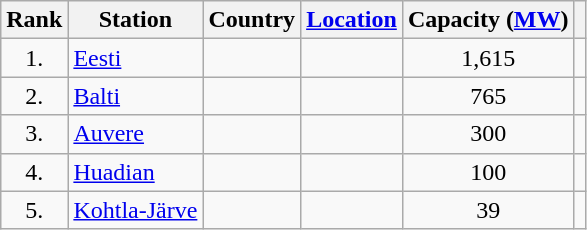<table class="wikitable">
<tr>
<th>Rank</th>
<th>Station</th>
<th>Country</th>
<th><a href='#'>Location</a></th>
<th>Capacity (<a href='#'>MW</a>)</th>
<th></th>
</tr>
<tr>
<td align=center>1.</td>
<td><a href='#'>Eesti</a></td>
<td></td>
<td></td>
<td align=center>1,615</td>
<td></td>
</tr>
<tr>
<td align=center>2.</td>
<td><a href='#'>Balti</a></td>
<td></td>
<td></td>
<td align=center>765</td>
<td></td>
</tr>
<tr>
<td align=center>3.</td>
<td><a href='#'>Auvere</a></td>
<td></td>
<td></td>
<td style="text-align:center;">300</td>
<td></td>
</tr>
<tr>
<td align=center>4.</td>
<td><a href='#'>Huadian</a></td>
<td></td>
<td></td>
<td align=center>100</td>
<td></td>
</tr>
<tr>
<td align=center>5.</td>
<td><a href='#'>Kohtla-Järve</a></td>
<td></td>
<td></td>
<td style="text-align:center;">39</td>
<td></td>
</tr>
</table>
